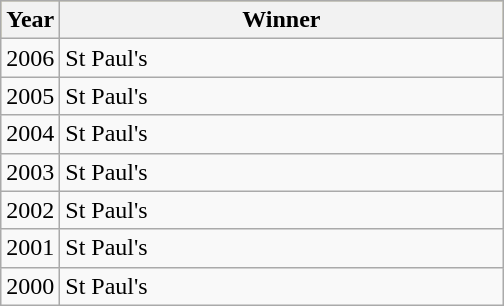<table class="wikitable">
<tr bgcolor=#bdb76b>
<th style="width:2em;">Year</th>
<th style="width:18em;">Winner</th>
</tr>
<tr>
<td>2006</td>
<td>St Paul's</td>
</tr>
<tr>
<td>2005</td>
<td>St Paul's</td>
</tr>
<tr>
<td>2004</td>
<td>St Paul's</td>
</tr>
<tr>
<td>2003</td>
<td>St Paul's</td>
</tr>
<tr>
<td>2002</td>
<td>St Paul's</td>
</tr>
<tr>
<td>2001</td>
<td>St Paul's</td>
</tr>
<tr>
<td>2000</td>
<td>St Paul's</td>
</tr>
</table>
